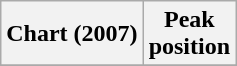<table class="wikitable plainrowheaders" style="text-align:center">
<tr>
<th scope="col">Chart (2007)</th>
<th scope="col">Peak<br>position</th>
</tr>
<tr>
</tr>
</table>
